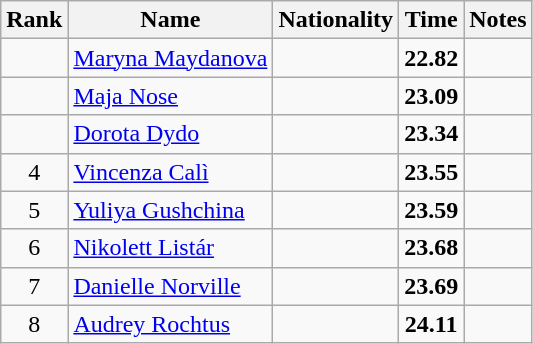<table class="wikitable sortable" style="text-align:center">
<tr>
<th>Rank</th>
<th>Name</th>
<th>Nationality</th>
<th>Time</th>
<th>Notes</th>
</tr>
<tr>
<td></td>
<td align=left><a href='#'>Maryna Maydanova</a></td>
<td align=left></td>
<td><strong>22.82</strong></td>
<td></td>
</tr>
<tr>
<td></td>
<td align=left><a href='#'>Maja Nose</a></td>
<td align=left></td>
<td><strong>23.09</strong></td>
<td></td>
</tr>
<tr>
<td></td>
<td align=left><a href='#'>Dorota Dydo</a></td>
<td align=left></td>
<td><strong>23.34</strong></td>
<td></td>
</tr>
<tr>
<td>4</td>
<td align=left><a href='#'>Vincenza Calì</a></td>
<td align=left></td>
<td><strong>23.55</strong></td>
<td></td>
</tr>
<tr>
<td>5</td>
<td align=left><a href='#'>Yuliya Gushchina</a></td>
<td align=left></td>
<td><strong>23.59</strong></td>
<td></td>
</tr>
<tr>
<td>6</td>
<td align=left><a href='#'>Nikolett Listár</a></td>
<td align=left></td>
<td><strong>23.68</strong></td>
<td></td>
</tr>
<tr>
<td>7</td>
<td align=left><a href='#'>Danielle Norville</a></td>
<td align=left></td>
<td><strong>23.69</strong></td>
<td></td>
</tr>
<tr>
<td>8</td>
<td align=left><a href='#'>Audrey Rochtus</a></td>
<td align=left></td>
<td><strong>24.11</strong></td>
<td></td>
</tr>
</table>
